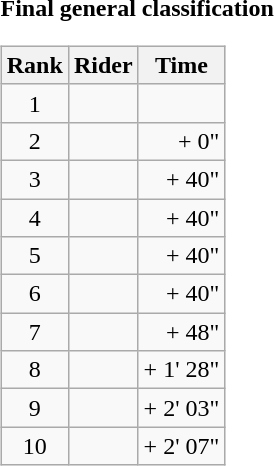<table>
<tr>
<td><strong>Final general classification</strong><br><table class="wikitable">
<tr>
<th scope="col">Rank</th>
<th scope="col">Rider</th>
<th scope="col">Time</th>
</tr>
<tr>
<td style="text-align:center;">1</td>
<td></td>
<td style="text-align:right;"></td>
</tr>
<tr>
<td style="text-align:center;">2</td>
<td></td>
<td style="text-align:right;">+ 0"</td>
</tr>
<tr>
<td style="text-align:center;">3</td>
<td></td>
<td style="text-align:right;">+ 40"</td>
</tr>
<tr>
<td style="text-align:center;">4</td>
<td></td>
<td style="text-align:right;">+ 40"</td>
</tr>
<tr>
<td style="text-align:center;">5</td>
<td></td>
<td style="text-align:right;">+ 40"</td>
</tr>
<tr>
<td style="text-align:center;">6</td>
<td></td>
<td style="text-align:right;">+ 40"</td>
</tr>
<tr>
<td style="text-align:center;">7</td>
<td></td>
<td style="text-align:right;">+ 48"</td>
</tr>
<tr>
<td style="text-align:center;">8</td>
<td></td>
<td style="text-align:right;">+ 1' 28"</td>
</tr>
<tr>
<td style="text-align:center;">9</td>
<td></td>
<td style="text-align:right;">+ 2' 03"</td>
</tr>
<tr>
<td style="text-align:center;">10</td>
<td></td>
<td style="text-align:right;">+ 2' 07"</td>
</tr>
</table>
</td>
</tr>
</table>
